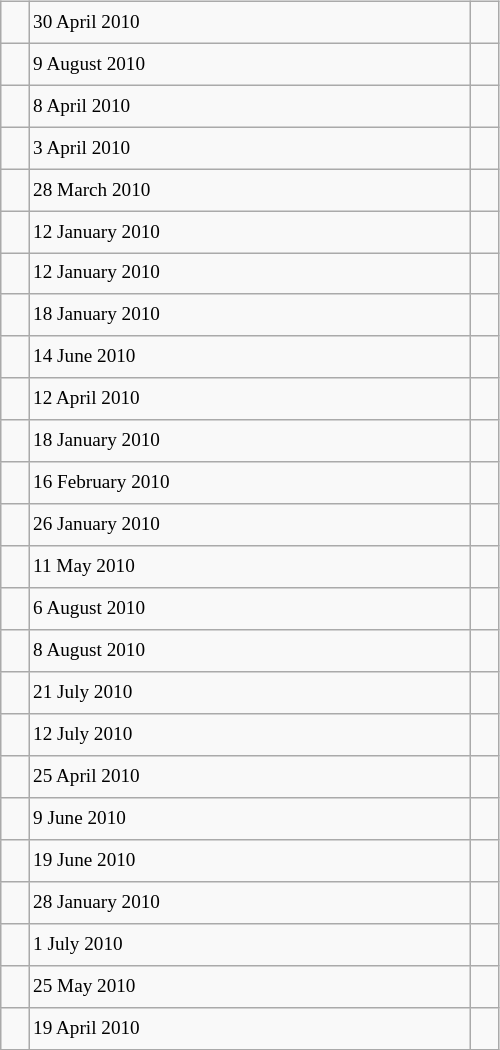<table class="wikitable" style="font-size: 80%; float: left; width: 26em; margin-right: 1em; height: 700px">
<tr>
<td></td>
<td>30 April 2010</td>
<td></td>
</tr>
<tr>
<td></td>
<td>9 August 2010</td>
<td></td>
</tr>
<tr>
<td></td>
<td>8 April 2010</td>
<td></td>
</tr>
<tr>
<td></td>
<td>3 April 2010</td>
<td></td>
</tr>
<tr>
<td></td>
<td>28 March 2010</td>
<td></td>
</tr>
<tr>
<td></td>
<td>12 January 2010</td>
<td></td>
</tr>
<tr>
<td></td>
<td>12 January 2010</td>
<td></td>
</tr>
<tr>
<td></td>
<td>18 January 2010</td>
<td></td>
</tr>
<tr>
<td></td>
<td>14 June 2010</td>
<td></td>
</tr>
<tr>
<td></td>
<td>12 April 2010</td>
<td></td>
</tr>
<tr>
<td></td>
<td>18 January 2010</td>
<td></td>
</tr>
<tr>
<td></td>
<td>16 February 2010</td>
<td></td>
</tr>
<tr>
<td></td>
<td>26 January 2010</td>
<td></td>
</tr>
<tr>
<td></td>
<td>11 May 2010</td>
<td></td>
</tr>
<tr>
<td></td>
<td>6 August 2010</td>
<td></td>
</tr>
<tr>
<td></td>
<td>8 August 2010</td>
<td></td>
</tr>
<tr>
<td></td>
<td>21 July 2010</td>
<td></td>
</tr>
<tr>
<td></td>
<td>12 July 2010</td>
<td></td>
</tr>
<tr>
<td></td>
<td>25 April 2010</td>
<td></td>
</tr>
<tr>
<td></td>
<td>9 June 2010</td>
<td></td>
</tr>
<tr>
<td></td>
<td>19 June 2010</td>
<td></td>
</tr>
<tr>
<td></td>
<td>28 January 2010</td>
<td></td>
</tr>
<tr>
<td></td>
<td>1 July 2010</td>
<td></td>
</tr>
<tr>
<td></td>
<td>25 May 2010</td>
<td></td>
</tr>
<tr>
<td></td>
<td>19 April 2010</td>
<td></td>
</tr>
</table>
